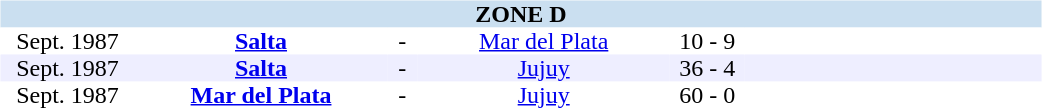<table width=700>
<tr>
<td width=700 valign="top"><br><table border=0 cellspacing=0 cellpadding=0 style="font-size: 100%; border-collapse: collapse;" width=100%>
<tr bgcolor="#CADFF0">
<td style="font-size:100%"; align="center" colspan="6"><strong>ZONE D</strong></td>
</tr>
<tr align=center bgcolor=#FFFFFF>
<td width=90>Sept. 1987</td>
<td width=170><strong><a href='#'>Salta</a></strong></td>
<td width=20>-</td>
<td width=170><a href='#'>Mar del Plata</a></td>
<td width=50>10 - 9</td>
<td width=200></td>
</tr>
<tr align=center bgcolor=#EEEEFF>
<td width=90>Sept. 1987</td>
<td width=170><strong><a href='#'>Salta</a></strong></td>
<td width=20>-</td>
<td width=170><a href='#'>Jujuy</a></td>
<td width=50>36 - 4</td>
<td width=200></td>
</tr>
<tr align=center bgcolor=#FFFFFF>
<td width=90>Sept. 1987</td>
<td width=170><strong><a href='#'>Mar del Plata</a></strong></td>
<td width=20>-</td>
<td width=170><a href='#'>Jujuy</a></td>
<td width=50>60 - 0</td>
<td width=200></td>
</tr>
</table>
</td>
</tr>
</table>
